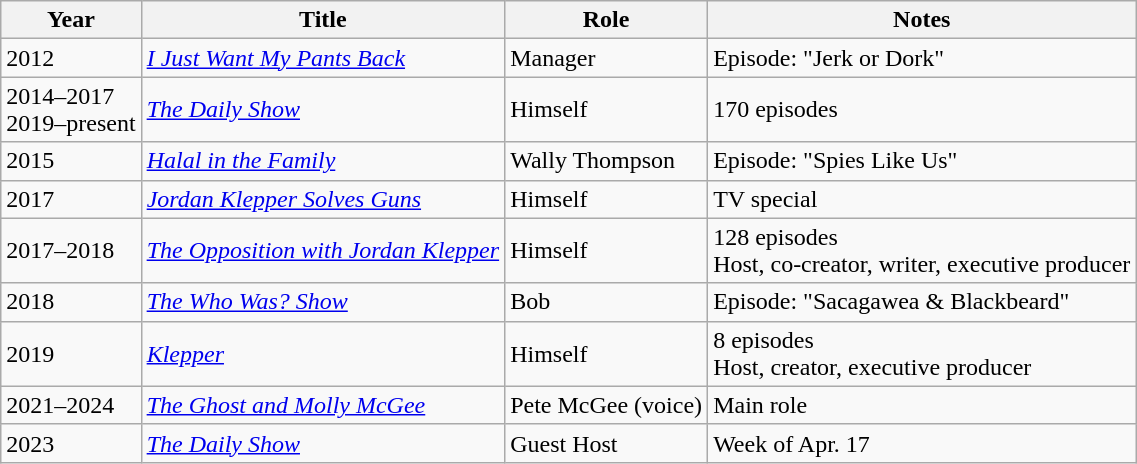<table class="wikitable sortable">
<tr>
<th>Year</th>
<th>Title</th>
<th>Role</th>
<th class="unsortable">Notes</th>
</tr>
<tr>
<td>2012</td>
<td><em><a href='#'>I Just Want My Pants Back</a></em></td>
<td>Manager</td>
<td>Episode: "Jerk or Dork"</td>
</tr>
<tr>
<td>2014–2017<br>2019–present</td>
<td><em><a href='#'>The Daily Show</a></em></td>
<td>Himself</td>
<td>170 episodes</td>
</tr>
<tr>
<td>2015</td>
<td><em><a href='#'>Halal in the Family</a></em></td>
<td>Wally Thompson</td>
<td>Episode: "Spies Like Us"</td>
</tr>
<tr>
<td>2017</td>
<td><em><a href='#'>Jordan Klepper Solves Guns</a></em></td>
<td>Himself</td>
<td>TV special</td>
</tr>
<tr>
<td>2017–2018</td>
<td><em><a href='#'>The Opposition with Jordan Klepper</a></em></td>
<td>Himself</td>
<td>128 episodes<br>Host, co-creator, writer, executive producer</td>
</tr>
<tr>
<td>2018</td>
<td><em><a href='#'>The Who Was? Show</a></em></td>
<td>Bob</td>
<td>Episode: "Sacagawea & Blackbeard"</td>
</tr>
<tr>
<td>2019</td>
<td><em><a href='#'>Klepper</a></em></td>
<td>Himself</td>
<td>8 episodes<br>Host, creator, executive producer</td>
</tr>
<tr>
<td>2021–2024</td>
<td><em><a href='#'>The Ghost and Molly McGee</a></em></td>
<td>Pete McGee (voice)</td>
<td>Main role</td>
</tr>
<tr>
<td>2023</td>
<td><em><a href='#'>The Daily Show</a></em></td>
<td>Guest Host</td>
<td>Week of Apr. 17 </td>
</tr>
</table>
